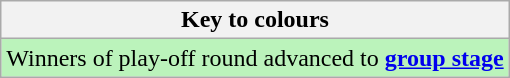<table class="wikitable">
<tr>
<th>Key to colours</th>
</tr>
<tr bgcolor=#BBF3BB>
<td>Winners of play-off round advanced to <strong><a href='#'>group stage</a></strong></td>
</tr>
</table>
